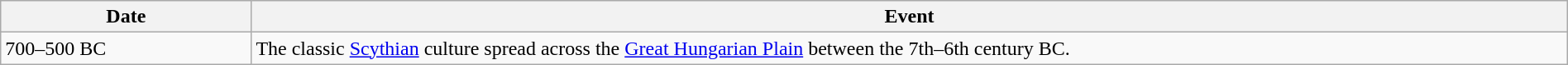<table class="wikitable" width="100%">
<tr>
<th width="16%">Date</th>
<th width="84%">Event</th>
</tr>
<tr>
<td>700–500 BC</td>
<td>The classic <a href='#'>Scythian</a> culture spread across the <a href='#'>Great Hungarian Plain</a> between the 7th–6th century BC.</td>
</tr>
</table>
